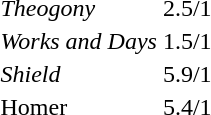<table>
<tr>
<td><em>Theogony</em></td>
<td>2.5/1</td>
</tr>
<tr>
<td><em>Works and Days</em></td>
<td>1.5/1</td>
</tr>
<tr>
<td><em>Shield</em></td>
<td>5.9/1</td>
</tr>
<tr>
<td>Homer</td>
<td>5.4/1</td>
</tr>
</table>
